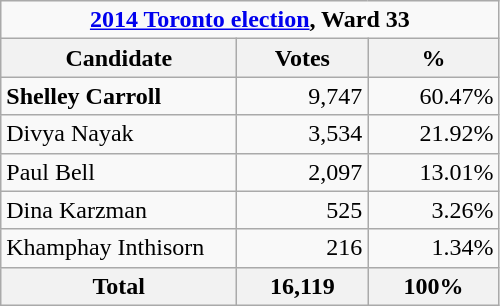<table class="wikitable">
<tr>
<td Colspan="3" align="center"><strong><a href='#'>2014 Toronto election</a>, Ward 33</strong> </td>
</tr>
<tr>
<th bgcolor="#DDDDFF" width="150px">Candidate</th>
<th bgcolor="#DDDDFF" width="80px">Votes</th>
<th bgcolor="#DDDDFF" width="80px">%</th>
</tr>
<tr>
<td><strong>Shelley Carroll</strong></td>
<td align=right>9,747</td>
<td align=right>60.47%</td>
</tr>
<tr>
<td>Divya Nayak</td>
<td align=right>3,534</td>
<td align=right>21.92%</td>
</tr>
<tr>
<td>Paul Bell</td>
<td align=right>2,097</td>
<td align=right>13.01%</td>
</tr>
<tr>
<td>Dina Karzman</td>
<td align=right>525</td>
<td align=right>3.26%</td>
</tr>
<tr>
<td>Khamphay Inthisorn</td>
<td align=right>216</td>
<td align=right>1.34%</td>
</tr>
<tr>
<th>Total</th>
<th align=right>16,119</th>
<th align=right>100%</th>
</tr>
</table>
